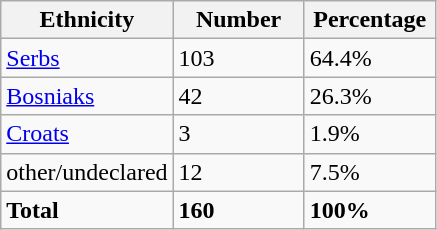<table class="wikitable">
<tr>
<th width="100px">Ethnicity</th>
<th width="80px">Number</th>
<th width="80px">Percentage</th>
</tr>
<tr>
<td><a href='#'>Serbs</a></td>
<td>103</td>
<td>64.4%</td>
</tr>
<tr>
<td><a href='#'>Bosniaks</a></td>
<td>42</td>
<td>26.3%</td>
</tr>
<tr>
<td><a href='#'>Croats</a></td>
<td>3</td>
<td>1.9%</td>
</tr>
<tr>
<td>other/undeclared</td>
<td>12</td>
<td>7.5%</td>
</tr>
<tr>
<td><strong>Total</strong></td>
<td><strong>160</strong></td>
<td><strong>100%</strong></td>
</tr>
</table>
